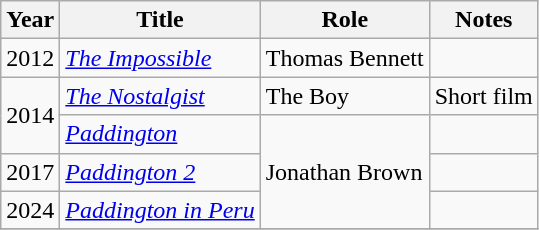<table class="wikitable sortable">
<tr>
<th>Year</th>
<th>Title</th>
<th>Role</th>
<th>Notes</th>
</tr>
<tr>
<td>2012</td>
<td><em><a href='#'>The Impossible</a></em></td>
<td>Thomas Bennett</td>
<td></td>
</tr>
<tr>
<td rowspan="2">2014</td>
<td><em><a href='#'>The Nostalgist</a></em></td>
<td>The Boy</td>
<td>Short film</td>
</tr>
<tr>
<td><em><a href='#'>Paddington</a></em></td>
<td rowspan=3>Jonathan Brown</td>
<td></td>
</tr>
<tr>
<td>2017</td>
<td><em><a href='#'>Paddington 2</a></em></td>
<td></td>
</tr>
<tr>
<td>2024</td>
<td><em><a href='#'>Paddington in Peru</a></em></td>
<td></td>
</tr>
<tr>
</tr>
</table>
